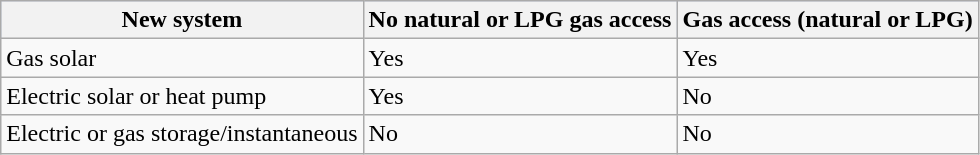<table class="wikitable sortable">
<tr style="background:#C1D8FF;">
<th style="width:33,3333%;">New system</th>
<th style="width:33,3333%;">No natural or LPG gas access</th>
<th style="width:33,3333%;">Gas access (natural or LPG)</th>
</tr>
<tr>
<td>Gas solar</td>
<td>Yes</td>
<td>Yes</td>
</tr>
<tr>
<td>Electric solar or heat pump</td>
<td>Yes</td>
<td>No</td>
</tr>
<tr>
<td>Electric or gas storage/instantaneous</td>
<td>No</td>
<td>No</td>
</tr>
</table>
